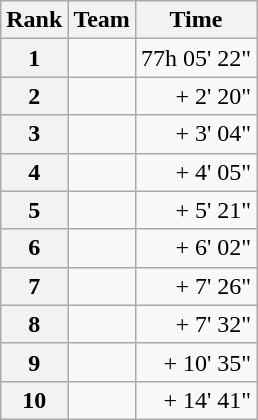<table class="wikitable">
<tr>
<th scope="col">Rank</th>
<th scope="col">Team</th>
<th scope="col">Time</th>
</tr>
<tr>
<th scope="row">1</th>
<td> </td>
<td align="right">77h 05' 22"</td>
</tr>
<tr>
<th scope="row">2</th>
<td> </td>
<td align="right">+ 2' 20"</td>
</tr>
<tr>
<th scope="row">3</th>
<td> </td>
<td align="right">+ 3' 04"</td>
</tr>
<tr>
<th scope="row">4</th>
<td> </td>
<td align="right">+ 4' 05"</td>
</tr>
<tr>
<th scope="row">5</th>
<td> </td>
<td align="right">+ 5' 21"</td>
</tr>
<tr>
<th scope="row">6</th>
<td> </td>
<td align="right">+ 6' 02"</td>
</tr>
<tr>
<th scope="row">7</th>
<td> </td>
<td align="right">+ 7' 26"</td>
</tr>
<tr>
<th scope="row">8</th>
<td> </td>
<td align="right">+ 7' 32"</td>
</tr>
<tr>
<th scope="row">9</th>
<td> </td>
<td align="right">+ 10' 35"</td>
</tr>
<tr>
<th scope="row">10</th>
<td> </td>
<td align="right">+ 14' 41"</td>
</tr>
</table>
